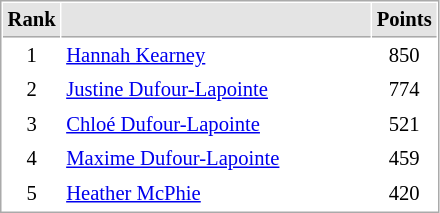<table cellspacing="1" cellpadding="3" style="border:1px solid #AAAAAA;font-size:86%">
<tr bgcolor="#E4E4E4">
<th style="border-bottom:1px solid #AAAAAA" width=10>Rank</th>
<th style="border-bottom:1px solid #AAAAAA" width=200></th>
<th style="border-bottom:1px solid #AAAAAA" width=20>Points</th>
</tr>
<tr>
<td style="text-align:center;">1</td>
<td> <a href='#'>Hannah Kearney</a></td>
<td align=center>850</td>
</tr>
<tr>
<td style="text-align:center;">2</td>
<td> <a href='#'>Justine Dufour-Lapointe</a></td>
<td align=center>774</td>
</tr>
<tr>
<td style="text-align:center;">3</td>
<td> <a href='#'>Chloé Dufour-Lapointe</a></td>
<td align=center>521</td>
</tr>
<tr>
<td style="text-align:center;">4</td>
<td> <a href='#'>Maxime Dufour-Lapointe</a></td>
<td align=center>459</td>
</tr>
<tr>
<td style="text-align:center;">5</td>
<td> <a href='#'>Heather McPhie</a></td>
<td align=center>420</td>
</tr>
</table>
